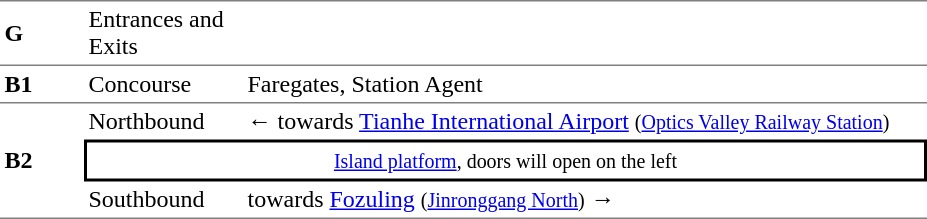<table table border=0 cellspacing=0 cellpadding=3>
<tr>
<td style="border-top:solid 1px gray;border-bottom:solid 1px gray;" width=50><strong>G</strong></td>
<td style="border-top:solid 1px gray;border-bottom:solid 1px gray;" width=100>Entrances and Exits</td>
<td style="border-top:solid 1px gray;border-bottom:solid 1px gray;" width=450></td>
</tr>
<tr>
<td style="border-top:solid 0px gray;border-bottom:solid 1px gray;" width=50><strong>B1</strong></td>
<td style="border-top:solid 0px gray;border-bottom:solid 1px gray;" width=100>Concourse</td>
<td style="border-top:solid 0px gray;border-bottom:solid 1px gray;" width=450>Faregates, Station Agent</td>
</tr>
<tr>
<td style="border-bottom:solid 1px gray;" rowspan=3><strong>B2</strong></td>
<td>Northbound</td>
<td>←  towards <a href='#'>Tianhe International Airport</a> <small>(<a href='#'>Optics Valley Railway Station</a>)</small></td>
</tr>
<tr>
<td style="border-right:solid 2px black;border-left:solid 2px black;border-top:solid 2px black;border-bottom:solid 2px black;text-align:center;" colspan=2><small><a href='#'>Island platform</a>, doors will open on the left</small></td>
</tr>
<tr>
<td style="border-bottom:solid 1px gray;">Southbound</td>
<td style="border-bottom:solid 1px gray;"> towards <a href='#'>Fozuling</a> <small>(<a href='#'>Jinronggang North</a>)</small> →</td>
</tr>
</table>
